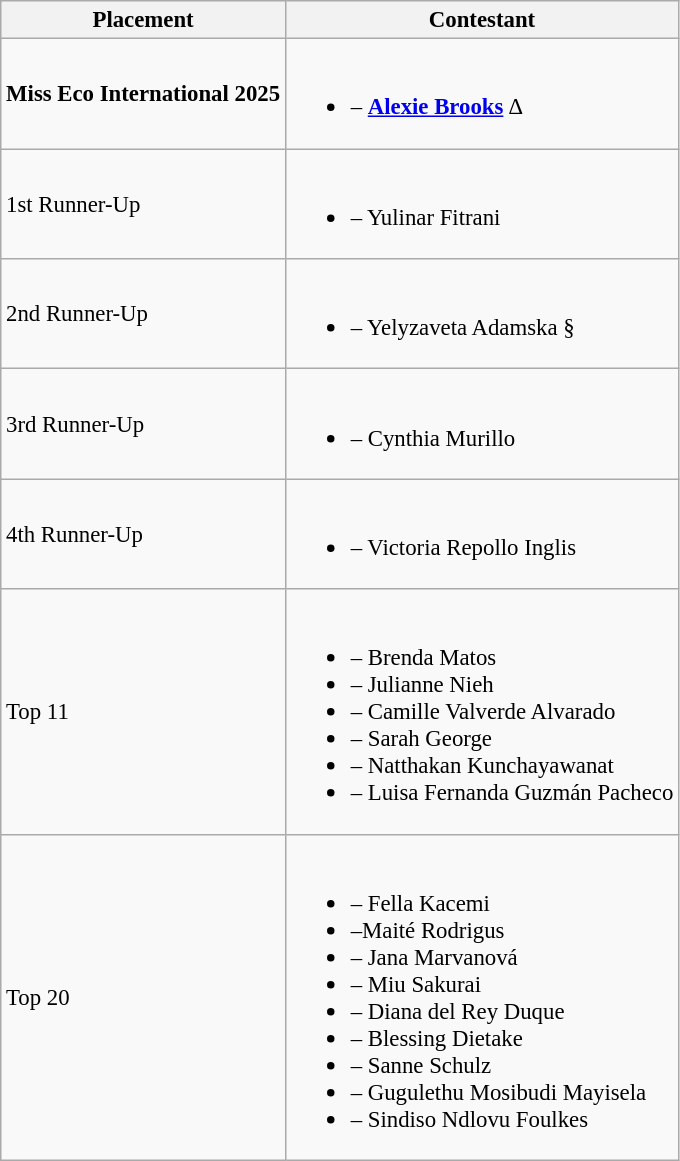<table class="wikitable sortable" style="font-size:95%;">
<tr>
<th>Placement</th>
<th>Contestant</th>
</tr>
<tr>
<td><strong>Miss Eco International 2025</strong></td>
<td><br><ul><li> – <strong><a href='#'>Alexie Brooks</a></strong> ∆</li></ul></td>
</tr>
<tr>
<td>1st Runner-Up</td>
<td><br><ul><li> – Yulinar Fitrani</li></ul></td>
</tr>
<tr>
<td>2nd Runner-Up</td>
<td><br><ul><li> – Yelyzaveta Adamska §</li></ul></td>
</tr>
<tr>
<td>3rd Runner-Up</td>
<td><br><ul><li> – Cynthia Murillo</li></ul></td>
</tr>
<tr>
<td>4th Runner-Up</td>
<td><br><ul><li> – Victoria Repollo Inglis</li></ul></td>
</tr>
<tr>
<td>Top 11</td>
<td><br><ul><li> – Brenda Matos</li><li> – Julianne Nieh</li><li> – Camille Valverde Alvarado</li><li> – Sarah George</li><li> – Natthakan Kunchayawanat</li><li> – Luisa Fernanda Guzmán Pacheco</li></ul></td>
</tr>
<tr>
<td>Top 20</td>
<td><br><ul><li> – Fella Kacemi</li><li> –Maité Rodrigus</li><li> – Jana Marvanová</li><li> – Miu Sakurai</li><li> – Diana del Rey Duque</li><li> – Blessing Dietake</li><li> – Sanne Schulz</li><li> – Gugulethu Mosibudi Mayisela</li><li> – Sindiso Ndlovu Foulkes</li></ul></td>
</tr>
</table>
